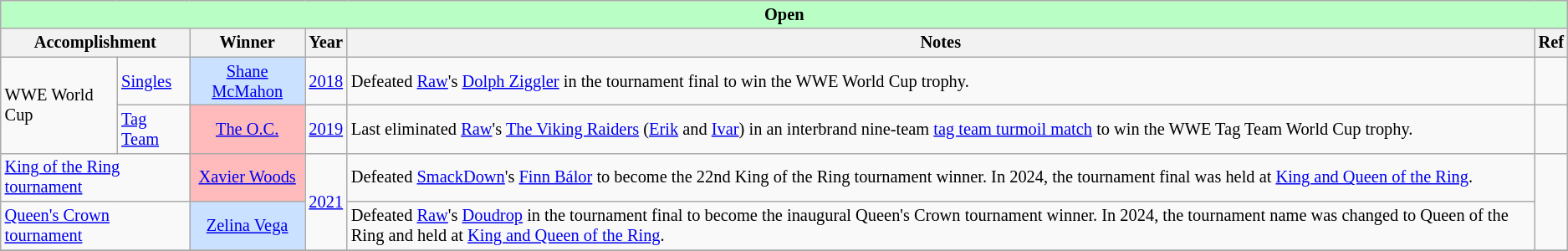<table class="wikitable" style="font-size: 85%;">
<tr>
<th colspan="11" style="background:#B9FFC5;">Open</th>
</tr>
<tr>
<th colspan="2">Accomplishment</th>
<th>Winner</th>
<th>Year</th>
<th>Notes</th>
<th>Ref</th>
</tr>
<tr Raw.   Smackdown>
<td rowspan="2">WWE World Cup</td>
<td><a href='#'>Singles</a></td>
<td style="background:#CAE1FF;" align="center"><a href='#'>Shane McMahon</a> </td>
<td><a href='#'>2018</a></td>
<td align="left">Defeated <a href='#'>Raw</a>'s <a href='#'>Dolph Ziggler</a> in the tournament final to win the WWE World Cup trophy.</td>
<td></td>
</tr>
<tr>
<td><a href='#'>Tag Team</a></td>
<td style="background:#FBB;"align=center><a href='#'>The O.C.</a><br> </td>
<td><a href='#'>2019</a></td>
<td>Last eliminated <a href='#'>Raw</a>'s <a href='#'>The Viking Raiders</a> (<a href='#'>Erik</a> and <a href='#'>Ivar</a>) in an interbrand nine-team <a href='#'>tag team turmoil match</a> to win the WWE Tag Team World Cup trophy.</td>
<td></td>
</tr>
<tr>
<td colspan="2"><a href='#'>King of the Ring tournament</a></td>
<td style="background:#FBB;"align=center><a href='#'>Xavier Woods</a> </td>
<td rowspan=2><a href='#'>2021</a></td>
<td align="left">Defeated <a href='#'>SmackDown</a>'s <a href='#'>Finn Bálor</a> to become the 22nd King of the Ring tournament winner. In 2024, the tournament final was held at <a href='#'>King and Queen of the Ring</a>.</td>
<td rowspan=2></td>
</tr>
<tr>
<td colspan="2"><a href='#'>Queen's Crown tournament</a></td>
<td style="background:#CAE1FF;"align=center><a href='#'>Zelina Vega</a> </td>
<td align="left">Defeated <a href='#'>Raw</a>'s <a href='#'>Doudrop</a> in the tournament final to become the inaugural Queen's Crown tournament winner. In 2024, the tournament name was changed to Queen of the Ring and held at <a href='#'>King and Queen of the Ring</a>.</td>
</tr>
<tr>
</tr>
</table>
